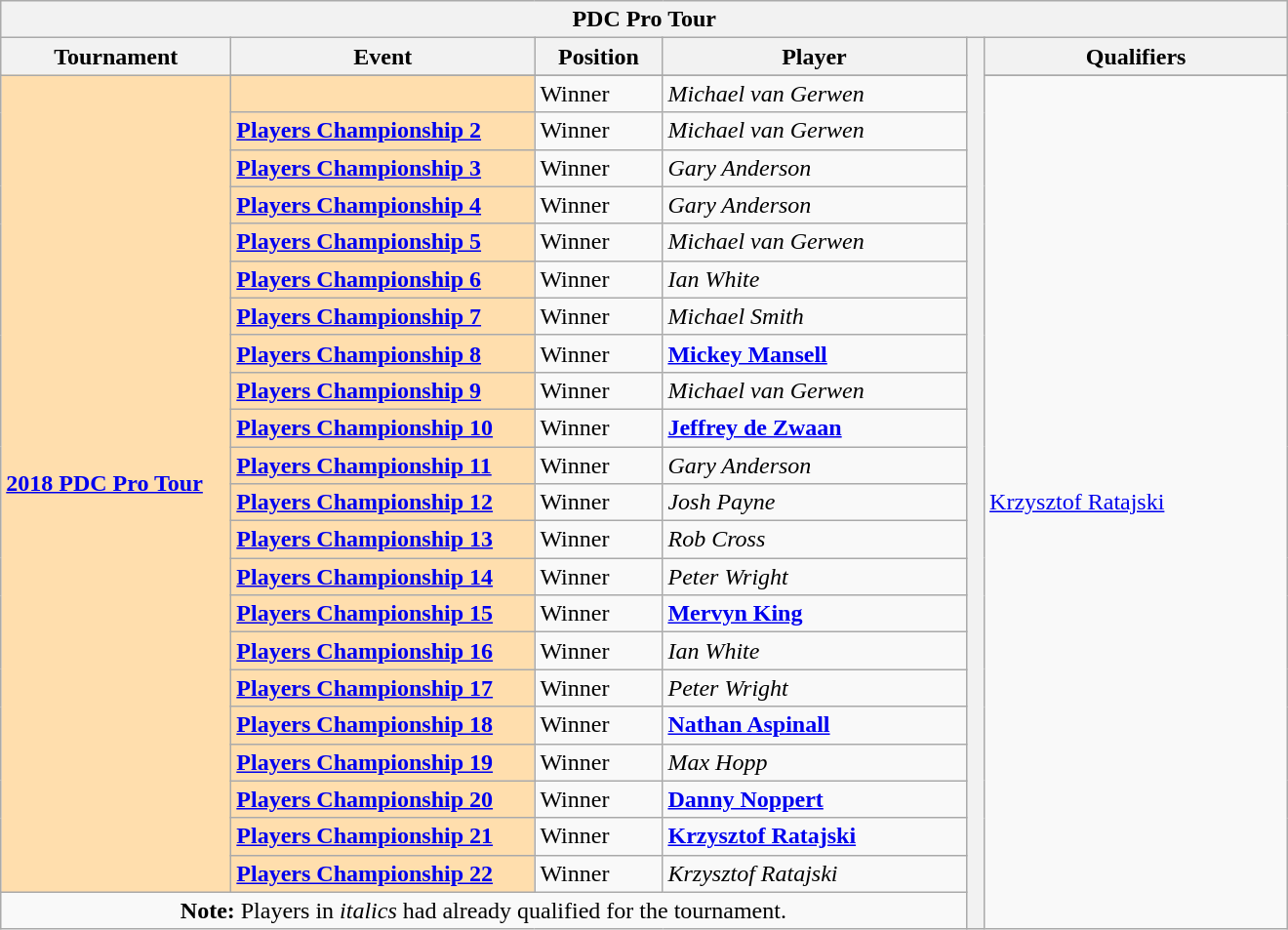<table class="wikitable">
<tr>
<th colspan=6>PDC Pro Tour</th>
</tr>
<tr>
<th width=150>Tournament</th>
<th width=200>Event</th>
<th width=80>Position</th>
<th width=200>Player</th>
<th rowspan=31 width=5></th>
<th width=200>Qualifiers</th>
</tr>
<tr>
<td rowspan=23 style="background:#ffdead;"><strong><a href='#'>2018 PDC Pro Tour</a></strong></td>
</tr>
<tr>
<td style="background:#ffdead;"></td>
<td>Winner</td>
<td> <em>Michael van Gerwen</em></td>
<td rowspan=23> <a href='#'>Krzysztof Ratajski</a></td>
</tr>
<tr>
<td style="background:#ffdead;"><strong><a href='#'>Players Championship 2</a></strong></td>
<td>Winner</td>
<td> <em>Michael van Gerwen</em></td>
</tr>
<tr>
<td style="background:#ffdead;"><strong><a href='#'>Players Championship 3</a></strong></td>
<td>Winner</td>
<td> <em>Gary Anderson</em></td>
</tr>
<tr>
<td style="background:#ffdead;"><strong><a href='#'>Players Championship 4</a></strong></td>
<td>Winner</td>
<td> <em>Gary Anderson</em></td>
</tr>
<tr>
<td style="background:#ffdead;"><strong><a href='#'>Players Championship 5</a></strong></td>
<td>Winner</td>
<td> <em>Michael van Gerwen</em></td>
</tr>
<tr>
<td style="background:#ffdead;"><strong><a href='#'>Players Championship 6</a></strong></td>
<td>Winner</td>
<td> <em>Ian White</em></td>
</tr>
<tr>
<td style="background:#ffdead;"><strong><a href='#'>Players Championship 7</a></strong></td>
<td>Winner</td>
<td> <em>Michael Smith</em></td>
</tr>
<tr>
<td style="background:#ffdead;"><strong><a href='#'>Players Championship 8</a></strong></td>
<td>Winner</td>
<td> <strong><a href='#'>Mickey Mansell</a></strong></td>
</tr>
<tr>
<td style="background:#ffdead;"><strong><a href='#'>Players Championship 9</a></strong></td>
<td>Winner</td>
<td> <em>Michael van Gerwen</em></td>
</tr>
<tr>
<td style="background:#ffdead;"><strong><a href='#'>Players Championship 10</a></strong></td>
<td>Winner</td>
<td> <strong><a href='#'>Jeffrey de Zwaan</a></strong></td>
</tr>
<tr>
<td style="background:#ffdead;"><strong><a href='#'>Players Championship 11</a></strong></td>
<td>Winner</td>
<td> <em>Gary Anderson</em></td>
</tr>
<tr>
<td style="background:#ffdead;"><strong><a href='#'>Players Championship 12</a></strong></td>
<td>Winner</td>
<td> <em>Josh Payne</em></td>
</tr>
<tr>
<td style="background:#ffdead;"><strong><a href='#'>Players Championship 13</a></strong></td>
<td>Winner</td>
<td> <em>Rob Cross</em></td>
</tr>
<tr>
<td style="background:#ffdead;"><strong><a href='#'>Players Championship 14</a></strong></td>
<td>Winner</td>
<td> <em>Peter Wright</em></td>
</tr>
<tr>
<td style="background:#ffdead;"><strong><a href='#'>Players Championship 15</a></strong></td>
<td>Winner</td>
<td> <strong><a href='#'>Mervyn King</a></strong></td>
</tr>
<tr>
<td style="background:#ffdead;"><strong><a href='#'>Players Championship 16</a></strong></td>
<td>Winner</td>
<td> <em>Ian White</em></td>
</tr>
<tr>
<td style="background:#ffdead;"><strong><a href='#'>Players Championship 17</a></strong></td>
<td>Winner</td>
<td> <em>Peter Wright</em></td>
</tr>
<tr>
<td style="background:#ffdead;"><strong><a href='#'>Players Championship 18</a></strong></td>
<td>Winner</td>
<td> <strong><a href='#'>Nathan Aspinall</a></strong></td>
</tr>
<tr>
<td style="background:#ffdead;"><strong><a href='#'>Players Championship 19</a></strong></td>
<td>Winner</td>
<td> <em>Max Hopp</em></td>
</tr>
<tr>
<td style="background:#ffdead;"><strong><a href='#'>Players Championship 20</a></strong></td>
<td>Winner</td>
<td> <strong><a href='#'>Danny Noppert</a></strong></td>
</tr>
<tr>
<td style="background:#ffdead;"><strong><a href='#'>Players Championship 21</a></strong></td>
<td>Winner</td>
<td> <strong><a href='#'>Krzysztof Ratajski</a></strong></td>
</tr>
<tr>
<td style="background:#ffdead;"><strong><a href='#'>Players Championship 22</a></strong></td>
<td>Winner</td>
<td> <em>Krzysztof Ratajski</em></td>
</tr>
<tr>
<td colspan=4 align=center><strong>Note:</strong> Players in <em>italics</em> had already qualified for the tournament.</td>
</tr>
</table>
